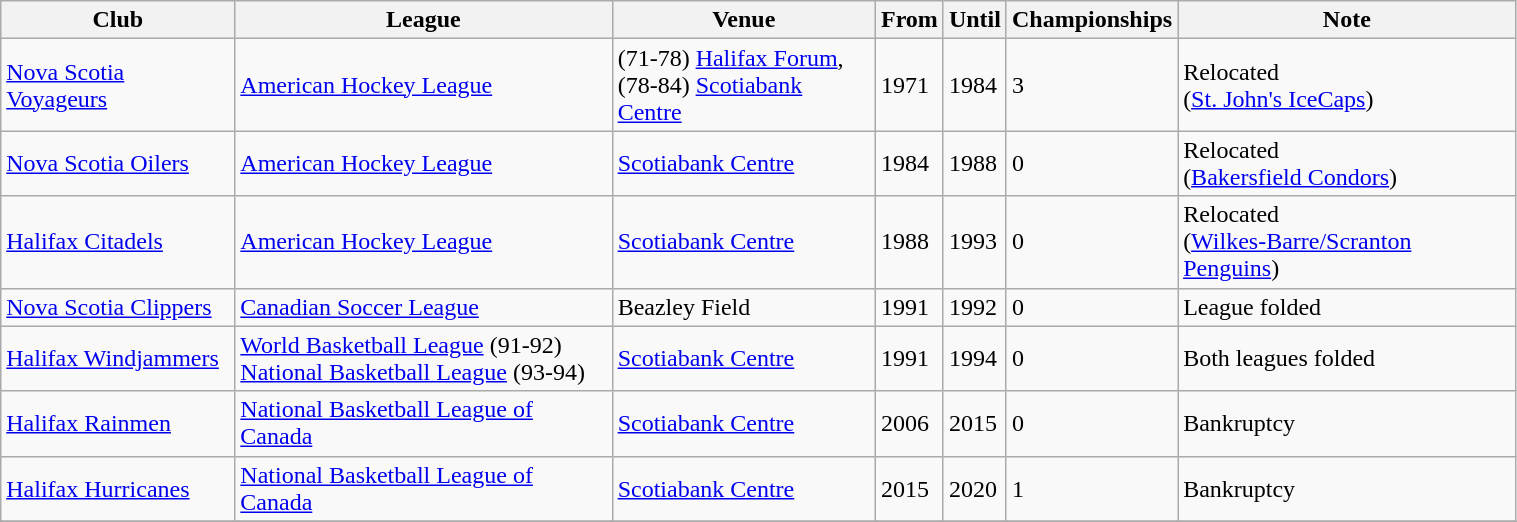<table class="wikitable sortable" width="80%">
<tr>
<th>Club</th>
<th>League</th>
<th>Venue</th>
<th>From</th>
<th>Until</th>
<th>Championships</th>
<th>Note</th>
</tr>
<tr>
<td><a href='#'>Nova Scotia Voyageurs</a></td>
<td><a href='#'>American Hockey League</a></td>
<td>(71-78) <a href='#'>Halifax Forum</a>,<br>(78-84) <a href='#'>Scotiabank Centre</a></td>
<td>1971</td>
<td>1984</td>
<td>3</td>
<td>Relocated<br>(<a href='#'>St. John's IceCaps</a>)</td>
</tr>
<tr>
<td><a href='#'>Nova Scotia Oilers</a></td>
<td><a href='#'>American Hockey League</a></td>
<td><a href='#'>Scotiabank Centre</a></td>
<td>1984</td>
<td>1988</td>
<td>0</td>
<td>Relocated<br>(<a href='#'>Bakersfield Condors</a>)</td>
</tr>
<tr>
<td><a href='#'>Halifax Citadels</a></td>
<td><a href='#'>American Hockey League</a></td>
<td><a href='#'>Scotiabank Centre</a></td>
<td>1988</td>
<td>1993</td>
<td>0</td>
<td>Relocated<br>(<a href='#'>Wilkes-Barre/Scranton Penguins</a>)</td>
</tr>
<tr>
<td><a href='#'>Nova Scotia Clippers</a></td>
<td><a href='#'>Canadian Soccer League</a></td>
<td>Beazley Field</td>
<td>1991</td>
<td>1992</td>
<td>0</td>
<td>League folded</td>
</tr>
<tr>
<td><a href='#'>Halifax Windjammers</a></td>
<td><a href='#'>World Basketball League</a> (91-92)<br><a href='#'>National Basketball League</a> (93-94)</td>
<td><a href='#'>Scotiabank Centre</a></td>
<td>1991</td>
<td>1994</td>
<td>0</td>
<td>Both leagues folded</td>
</tr>
<tr>
<td><a href='#'>Halifax Rainmen</a></td>
<td><a href='#'>National Basketball League of Canada</a></td>
<td><a href='#'>Scotiabank Centre</a></td>
<td>2006</td>
<td>2015</td>
<td>0</td>
<td>Bankruptcy</td>
</tr>
<tr>
<td><a href='#'>Halifax Hurricanes</a></td>
<td><a href='#'>National Basketball League of Canada</a></td>
<td><a href='#'>Scotiabank Centre</a></td>
<td>2015</td>
<td>2020</td>
<td>1</td>
<td>Bankruptcy</td>
</tr>
<tr>
</tr>
</table>
